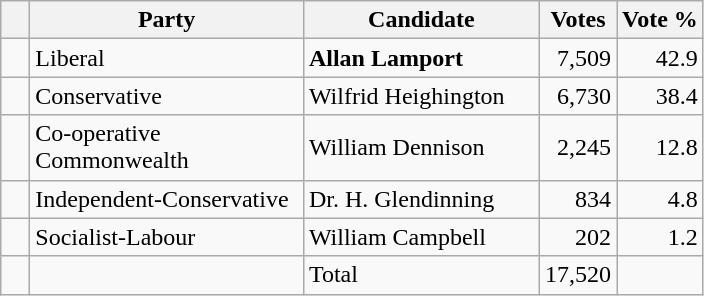<table class="wikitable">
<tr>
<th></th>
<th scope="col" width="175">Party</th>
<th scope="col" width="150">Candidate</th>
<th>Votes</th>
<th>Vote %</th>
</tr>
<tr>
<td>   </td>
<td>Liberal</td>
<td><strong>Allan Lamport</strong></td>
<td align=right>7,509</td>
<td align=right>42.9</td>
</tr>
<tr>
<td>   </td>
<td>Conservative</td>
<td>Wilfrid Heighington</td>
<td align=right>6,730</td>
<td align=right>38.4</td>
</tr>
<tr>
<td>   </td>
<td>Co-operative Commonwealth</td>
<td>William Dennison</td>
<td align=right>2,245</td>
<td align=right>12.8</td>
</tr>
<tr>
<td>   </td>
<td>Independent-Conservative</td>
<td>Dr. H. Glendinning</td>
<td align=right>834</td>
<td align=right>4.8</td>
</tr>
<tr>
<td>   </td>
<td>Socialist-Labour</td>
<td>William Campbell</td>
<td align=right>202</td>
<td align=right>1.2</td>
</tr>
<tr>
<td></td>
<td></td>
<td>Total</td>
<td align=right>17,520</td>
<td></td>
</tr>
</table>
